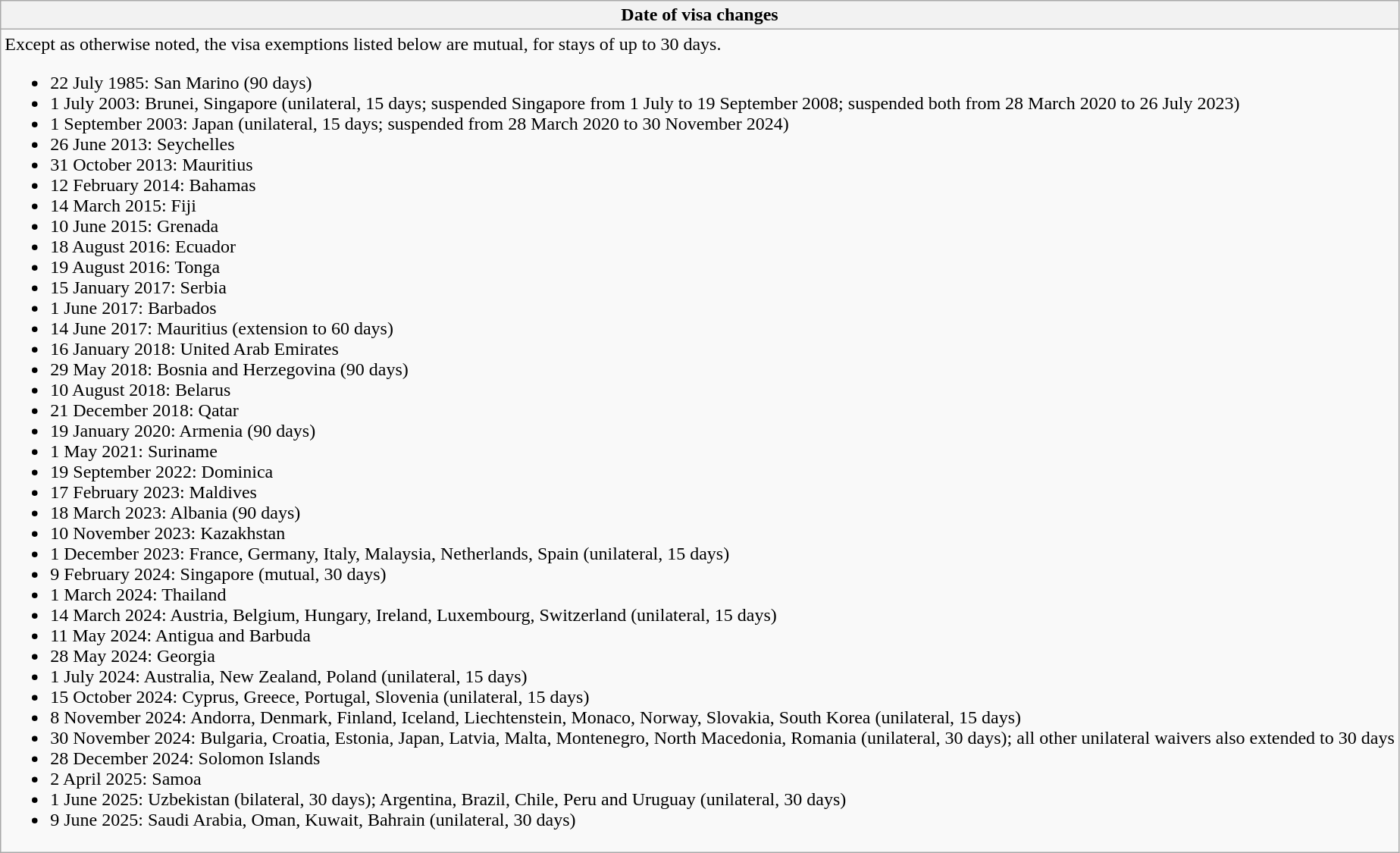<table class="wikitable collapsible collapsed">
<tr>
<th style="width:100%;">Date of visa changes</th>
</tr>
<tr>
<td>Except as otherwise noted, the visa exemptions listed below are mutual, for stays of up to 30 days.<br><ul><li>22 July 1985: San Marino (90 days)</li><li>1 July 2003: Brunei, Singapore (unilateral, 15 days; suspended Singapore from 1 July to 19 September 2008; suspended both from 28 March 2020 to 26 July 2023)</li><li>1 September 2003: Japan (unilateral, 15 days; suspended from 28 March 2020 to 30 November 2024)</li><li>26 June 2013: Seychelles</li><li>31 October 2013: Mauritius</li><li>12 February 2014: Bahamas</li><li>14 March 2015: Fiji</li><li>10 June 2015: Grenada</li><li>18 August 2016: Ecuador</li><li>19 August 2016: Tonga</li><li>15 January 2017: Serbia</li><li>1 June 2017: Barbados</li><li>14 June 2017: Mauritius (extension to 60 days)</li><li>16 January 2018: United Arab Emirates</li><li>29 May 2018: Bosnia and Herzegovina (90 days)</li><li>10 August 2018: Belarus</li><li>21 December 2018: Qatar</li><li>19 January 2020: Armenia (90 days)</li><li>1 May 2021: Suriname</li><li>19 September 2022: Dominica</li><li>17 February 2023: Maldives</li><li>18 March 2023: Albania (90 days)</li><li>10 November 2023: Kazakhstan</li><li>1 December 2023: France, Germany, Italy, Malaysia, Netherlands, Spain (unilateral, 15 days)</li><li>9 February 2024: Singapore (mutual, 30 days)</li><li>1 March 2024: Thailand</li><li>14 March 2024: Austria, Belgium, Hungary, Ireland, Luxembourg, Switzerland (unilateral, 15 days)</li><li>11 May 2024: Antigua and Barbuda</li><li>28 May 2024: Georgia</li><li>1 July 2024: Australia, New Zealand, Poland (unilateral, 15 days)</li><li>15 October 2024: Cyprus, Greece, Portugal, Slovenia (unilateral, 15 days)</li><li>8 November 2024: Andorra, Denmark, Finland, Iceland, Liechtenstein, Monaco, Norway, Slovakia, South Korea (unilateral, 15 days)</li><li>30 November 2024: Bulgaria, Croatia, Estonia, Japan, Latvia, Malta, Montenegro, North Macedonia, Romania (unilateral, 30 days); all other unilateral waivers also extended to 30 days</li><li>28 December 2024: Solomon Islands</li><li>2 April 2025: Samoa</li><li>1 June 2025: Uzbekistan (bilateral, 30 days); Argentina, Brazil, Chile, Peru and Uruguay (unilateral, 30 days)</li><li>9 June 2025: Saudi Arabia, Oman, Kuwait, Bahrain (unilateral, 30 days)</li></ul></td>
</tr>
</table>
